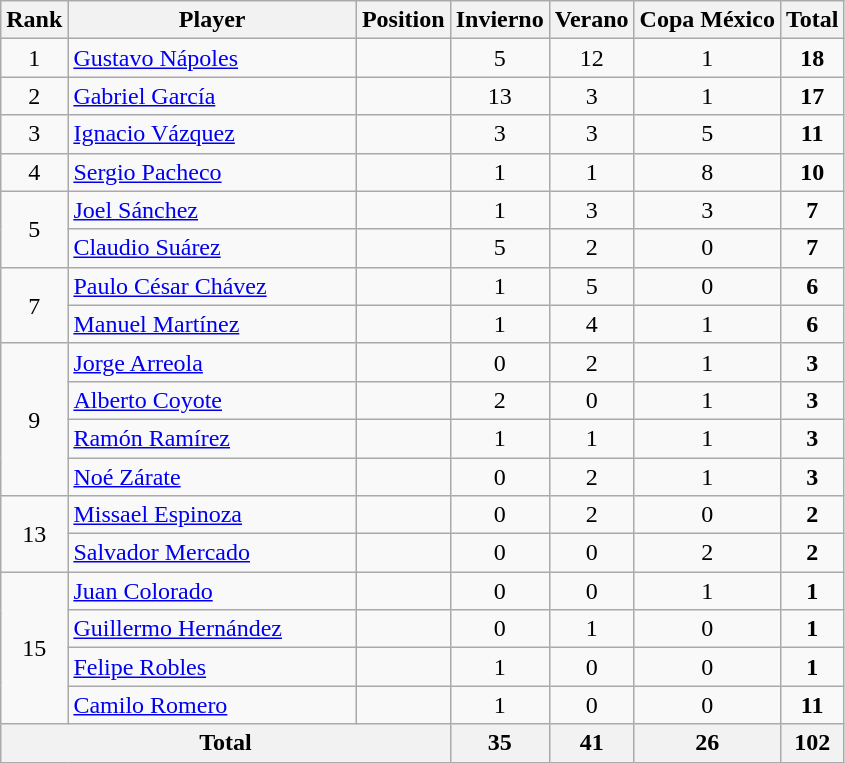<table class="wikitable">
<tr>
<th>Rank</th>
<th style="width:185px;">Player</th>
<th>Position</th>
<th>Invierno</th>
<th>Verano</th>
<th>Copa México</th>
<th>Total</th>
</tr>
<tr>
<td align=center>1</td>
<td> <a href='#'>Gustavo Nápoles</a></td>
<td align=center></td>
<td align=center>5</td>
<td align=center>12</td>
<td align=center>1</td>
<td align=center><strong>18</strong></td>
</tr>
<tr>
<td align=center>2</td>
<td> <a href='#'>Gabriel García</a></td>
<td align=center></td>
<td align=center>13</td>
<td align=center>3</td>
<td align=center>1</td>
<td align=center><strong>17</strong></td>
</tr>
<tr>
<td align=center>3</td>
<td> <a href='#'>Ignacio Vázquez</a></td>
<td align=center></td>
<td align=center>3</td>
<td align=center>3</td>
<td align=center>5</td>
<td align=center><strong>11</strong></td>
</tr>
<tr>
<td align=center>4</td>
<td> <a href='#'>Sergio Pacheco</a></td>
<td align=center></td>
<td align=center>1</td>
<td align=center>1</td>
<td align=center>8</td>
<td align=center><strong>10</strong></td>
</tr>
<tr>
<td align=center rowspan=2>5</td>
<td> <a href='#'>Joel Sánchez</a></td>
<td align=center></td>
<td align=center>1</td>
<td align=center>3</td>
<td align=center>3</td>
<td align=center><strong>7</strong></td>
</tr>
<tr>
<td> <a href='#'>Claudio Suárez</a></td>
<td align=center></td>
<td align=center>5</td>
<td align=center>2</td>
<td align=center>0</td>
<td align=center><strong>7</strong></td>
</tr>
<tr>
<td align=center rowspan=2>7</td>
<td> <a href='#'>Paulo César Chávez</a></td>
<td align=center></td>
<td align=center>1</td>
<td align=center>5</td>
<td align=center>0</td>
<td align=center><strong>6</strong></td>
</tr>
<tr>
<td> <a href='#'>Manuel Martínez</a></td>
<td align=center></td>
<td align=center>1</td>
<td align=center>4</td>
<td align=center>1</td>
<td align=center><strong>6</strong></td>
</tr>
<tr>
<td align=center rowspan=4>9</td>
<td> <a href='#'>Jorge Arreola</a></td>
<td align=center></td>
<td align=center>0</td>
<td align=center>2</td>
<td align=center>1</td>
<td align=center><strong>3</strong></td>
</tr>
<tr>
<td> <a href='#'>Alberto Coyote</a></td>
<td align=center></td>
<td align=center>2</td>
<td align=center>0</td>
<td align=center>1</td>
<td align=center><strong>3</strong></td>
</tr>
<tr>
<td> <a href='#'>Ramón Ramírez</a></td>
<td align=center></td>
<td align=center>1</td>
<td align=center>1</td>
<td align=center>1</td>
<td align=center><strong>3</strong></td>
</tr>
<tr>
<td> <a href='#'>Noé Zárate</a></td>
<td align=center></td>
<td align=center>0</td>
<td align=center>2</td>
<td align=center>1</td>
<td align=center><strong>3</strong></td>
</tr>
<tr>
<td align=center rowspan=2>13</td>
<td> <a href='#'>Missael Espinoza</a></td>
<td align=center></td>
<td align=center>0</td>
<td align=center>2</td>
<td align=center>0</td>
<td align=center><strong>2</strong></td>
</tr>
<tr>
<td> <a href='#'>Salvador Mercado</a></td>
<td align=center></td>
<td align=center>0</td>
<td align=center>0</td>
<td align=center>2</td>
<td align=center><strong>2</strong></td>
</tr>
<tr>
<td align=center rowspan=4>15</td>
<td> <a href='#'>Juan Colorado</a></td>
<td align=center></td>
<td align=center>0</td>
<td align=center>0</td>
<td align=center>1</td>
<td align=center><strong>1</strong></td>
</tr>
<tr>
<td> <a href='#'>Guillermo Hernández</a></td>
<td align=center></td>
<td align=center>0</td>
<td align=center>1</td>
<td align=center>0</td>
<td align=center><strong>1</strong></td>
</tr>
<tr>
<td> <a href='#'>Felipe Robles</a></td>
<td align=center></td>
<td align=center>1</td>
<td align=center>0</td>
<td align=center>0</td>
<td align=center><strong>1</strong></td>
</tr>
<tr>
<td> <a href='#'>Camilo Romero</a></td>
<td align=center></td>
<td align=center>1</td>
<td align=center>0</td>
<td align=center>0</td>
<td align=center><strong>11</strong></td>
</tr>
<tr>
<th align=center colspan=3>Total</th>
<th align=center>35</th>
<th align=center>41</th>
<th align=center>26</th>
<th align=center>102</th>
</tr>
</table>
